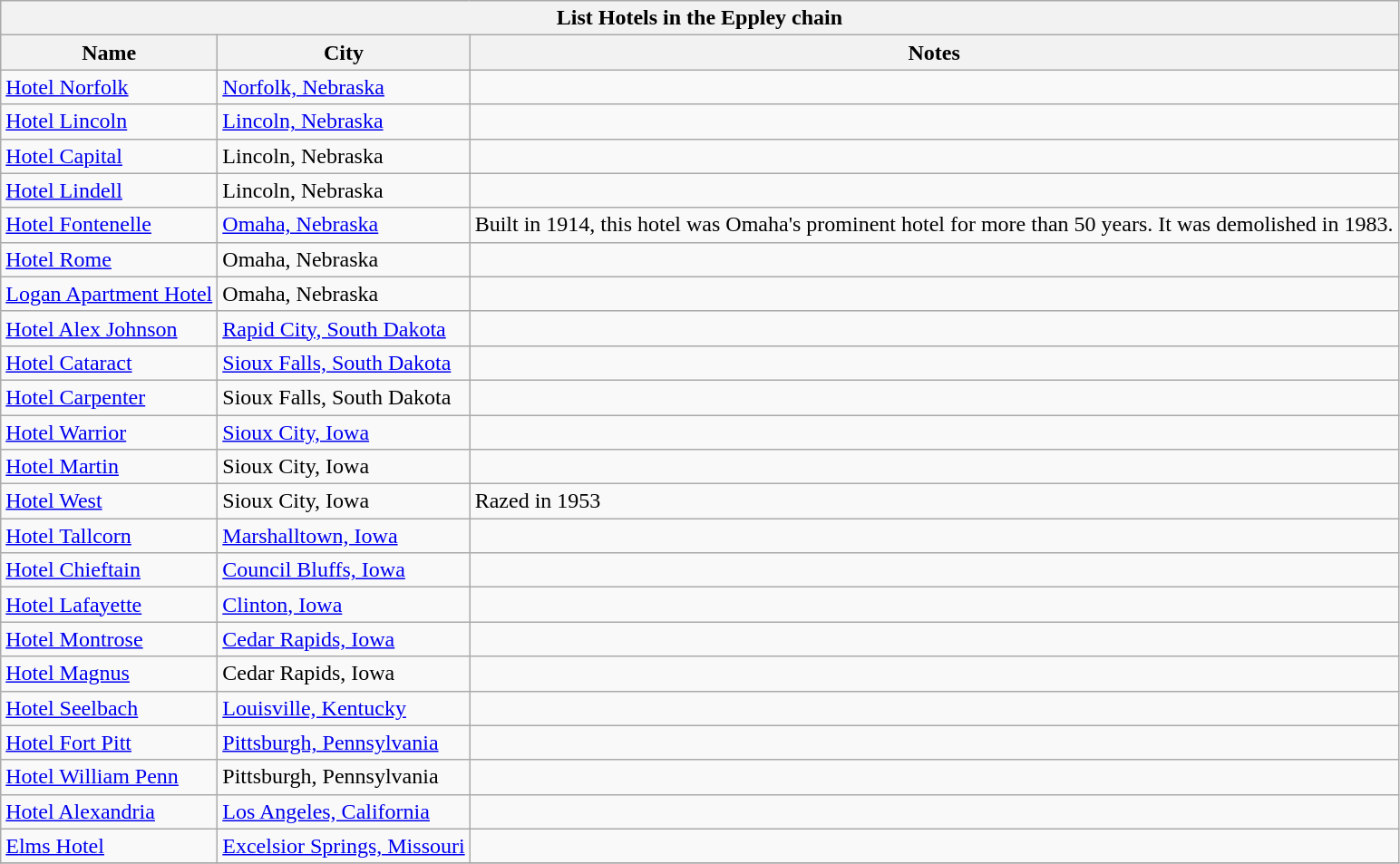<table class="wikitable">
<tr>
<th align="center" colspan="6"><strong>List Hotels in the Eppley chain</strong></th>
</tr>
<tr>
<th>Name</th>
<th>City</th>
<th>Notes</th>
</tr>
<tr>
<td><a href='#'>Hotel Norfolk</a></td>
<td><a href='#'>Norfolk, Nebraska</a></td>
<td></td>
</tr>
<tr>
<td><a href='#'>Hotel Lincoln</a></td>
<td><a href='#'>Lincoln, Nebraska</a></td>
<td></td>
</tr>
<tr>
<td><a href='#'>Hotel Capital</a></td>
<td>Lincoln, Nebraska</td>
<td></td>
</tr>
<tr>
<td><a href='#'>Hotel Lindell</a></td>
<td>Lincoln, Nebraska</td>
<td></td>
</tr>
<tr>
<td><a href='#'>Hotel Fontenelle</a></td>
<td><a href='#'>Omaha, Nebraska</a></td>
<td>Built in 1914, this hotel was Omaha's prominent hotel for more than 50 years. It was demolished in 1983.</td>
</tr>
<tr>
<td><a href='#'>Hotel Rome</a></td>
<td>Omaha, Nebraska</td>
<td></td>
</tr>
<tr>
<td><a href='#'>Logan Apartment Hotel</a></td>
<td>Omaha, Nebraska</td>
<td></td>
</tr>
<tr>
<td><a href='#'>Hotel Alex Johnson</a></td>
<td><a href='#'>Rapid City, South Dakota</a></td>
<td></td>
</tr>
<tr>
<td><a href='#'>Hotel Cataract</a></td>
<td><a href='#'>Sioux Falls, South Dakota</a></td>
<td></td>
</tr>
<tr>
<td><a href='#'>Hotel Carpenter</a></td>
<td>Sioux Falls, South Dakota</td>
<td></td>
</tr>
<tr>
<td><a href='#'>Hotel Warrior</a></td>
<td><a href='#'>Sioux City, Iowa</a></td>
<td></td>
</tr>
<tr>
<td><a href='#'>Hotel Martin</a></td>
<td>Sioux City, Iowa</td>
<td></td>
</tr>
<tr>
<td><a href='#'>Hotel West</a></td>
<td>Sioux City, Iowa</td>
<td>Razed in 1953</td>
</tr>
<tr>
<td><a href='#'>Hotel Tallcorn</a></td>
<td><a href='#'>Marshalltown, Iowa</a></td>
<td></td>
</tr>
<tr>
<td><a href='#'>Hotel Chieftain</a></td>
<td><a href='#'>Council Bluffs, Iowa</a></td>
<td></td>
</tr>
<tr>
<td><a href='#'>Hotel Lafayette</a></td>
<td><a href='#'>Clinton, Iowa</a></td>
<td></td>
</tr>
<tr>
<td><a href='#'>Hotel Montrose</a></td>
<td><a href='#'>Cedar Rapids, Iowa</a></td>
<td></td>
</tr>
<tr>
<td><a href='#'>Hotel Magnus</a></td>
<td>Cedar Rapids, Iowa</td>
<td></td>
</tr>
<tr>
<td><a href='#'>Hotel Seelbach</a></td>
<td><a href='#'>Louisville, Kentucky</a></td>
<td></td>
</tr>
<tr>
<td><a href='#'>Hotel Fort Pitt</a></td>
<td><a href='#'>Pittsburgh, Pennsylvania</a></td>
<td></td>
</tr>
<tr>
<td><a href='#'>Hotel William Penn</a></td>
<td>Pittsburgh, Pennsylvania</td>
<td></td>
</tr>
<tr>
<td><a href='#'>Hotel Alexandria</a></td>
<td><a href='#'>Los Angeles, California</a></td>
<td></td>
</tr>
<tr>
<td><a href='#'>Elms Hotel</a></td>
<td><a href='#'>Excelsior Springs, Missouri</a></td>
<td></td>
</tr>
<tr>
</tr>
</table>
